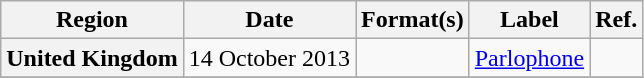<table class="wikitable plainrowheaders">
<tr>
<th scope="col">Region</th>
<th scope="col">Date</th>
<th scope="col">Format(s)</th>
<th scope="col">Label</th>
<th scope="col">Ref.</th>
</tr>
<tr>
<th scope="row">United Kingdom</th>
<td>14 October 2013</td>
<td></td>
<td><a href='#'>Parlophone</a></td>
<td></td>
</tr>
<tr>
</tr>
</table>
